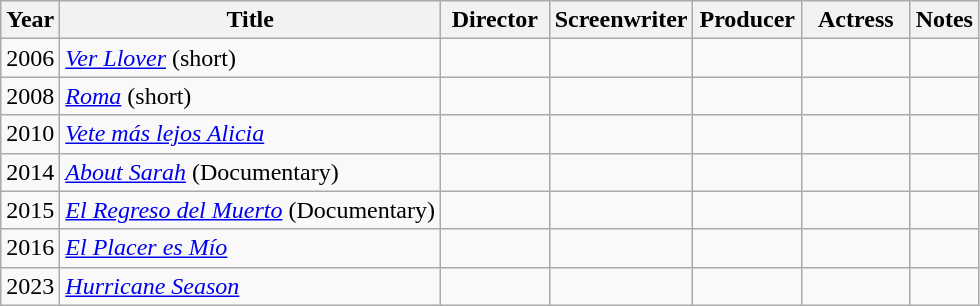<table class="wikitable sortable">
<tr>
<th>Year</th>
<th>Title</th>
<th width=65>Director</th>
<th width=65>Screenwriter</th>
<th width=65>Producer</th>
<th width=65>Actress</th>
<th class="unsortable">Notes</th>
</tr>
<tr>
<td>2006</td>
<td><em><a href='#'>Ver Llover</a></em> (short)</td>
<td></td>
<td></td>
<td></td>
<td></td>
<td></td>
</tr>
<tr>
<td>2008</td>
<td><em><a href='#'>Roma</a></em> (short)</td>
<td></td>
<td></td>
<td></td>
<td></td>
<td></td>
</tr>
<tr>
<td>2010</td>
<td><em><a href='#'>Vete más lejos Alicia</a></em></td>
<td></td>
<td></td>
<td></td>
<td></td>
<td></td>
</tr>
<tr>
<td>2014</td>
<td><em><a href='#'>About Sarah</a></em> (Documentary)</td>
<td></td>
<td></td>
<td></td>
<td></td>
<td></td>
</tr>
<tr>
<td>2015</td>
<td><em><a href='#'>El Regreso del Muerto</a></em> (Documentary)</td>
<td></td>
<td></td>
<td></td>
<td></td>
<td></td>
</tr>
<tr>
<td>2016</td>
<td><em><a href='#'>El Placer es Mío</a></em></td>
<td></td>
<td></td>
<td></td>
<td></td>
<td></td>
</tr>
<tr>
<td>2023</td>
<td><em><a href='#'>Hurricane Season</a></em></td>
<td></td>
<td></td>
<td></td>
<td></td>
<td></td>
</tr>
</table>
